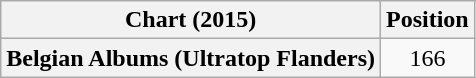<table class="wikitable plainrowheaders" style="text-align:center">
<tr>
<th scope="col">Chart (2015)</th>
<th scope="col">Position</th>
</tr>
<tr>
<th scope="row">Belgian Albums (Ultratop Flanders)</th>
<td>166</td>
</tr>
</table>
